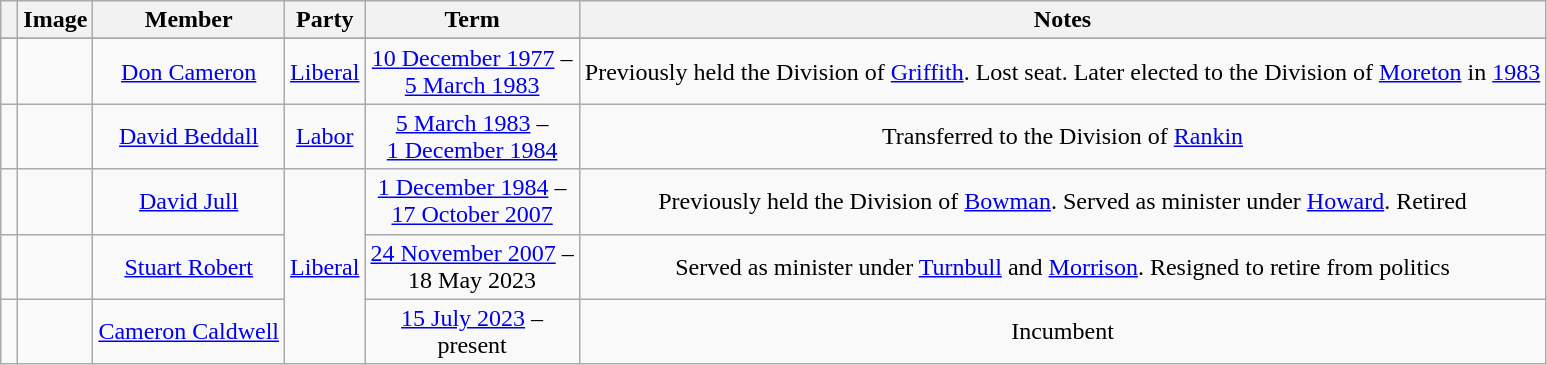<table class=wikitable style="text-align:center">
<tr>
<th></th>
<th>Image</th>
<th>Member</th>
<th>Party</th>
<th>Term</th>
<th>Notes</th>
</tr>
<tr>
</tr>
<tr>
<td> </td>
<td></td>
<td><a href='#'>Don Cameron</a><br></td>
<td><a href='#'>Liberal</a></td>
<td nowrap><a href='#'>10 December 1977</a> –<br><a href='#'>5 March 1983</a></td>
<td>Previously held the Division of <a href='#'>Griffith</a>. Lost seat. Later elected to the Division of <a href='#'>Moreton</a> in <a href='#'>1983</a></td>
</tr>
<tr>
<td> </td>
<td></td>
<td><a href='#'>David Beddall</a><br></td>
<td><a href='#'>Labor</a></td>
<td nowrap><a href='#'>5 March 1983</a> –<br><a href='#'>1 December 1984</a></td>
<td>Transferred to the Division of <a href='#'>Rankin</a></td>
</tr>
<tr>
<td> </td>
<td></td>
<td><a href='#'>David Jull</a><br></td>
<td rowspan="3"><a href='#'>Liberal</a></td>
<td nowrap><a href='#'>1 December 1984</a> –<br><a href='#'>17 October 2007</a></td>
<td>Previously held the Division of <a href='#'>Bowman</a>. Served as minister under <a href='#'>Howard</a>. Retired</td>
</tr>
<tr>
<td> </td>
<td></td>
<td><a href='#'>Stuart Robert</a><br></td>
<td nowrap><a href='#'>24 November 2007</a> –<br>18 May 2023</td>
<td>Served as minister under <a href='#'>Turnbull</a> and <a href='#'>Morrison</a>. Resigned to retire from politics</td>
</tr>
<tr>
<td> </td>
<td></td>
<td><a href='#'>Cameron Caldwell</a><br></td>
<td nowrap><a href='#'>15 July 2023</a> –<br>present</td>
<td>Incumbent</td>
</tr>
</table>
